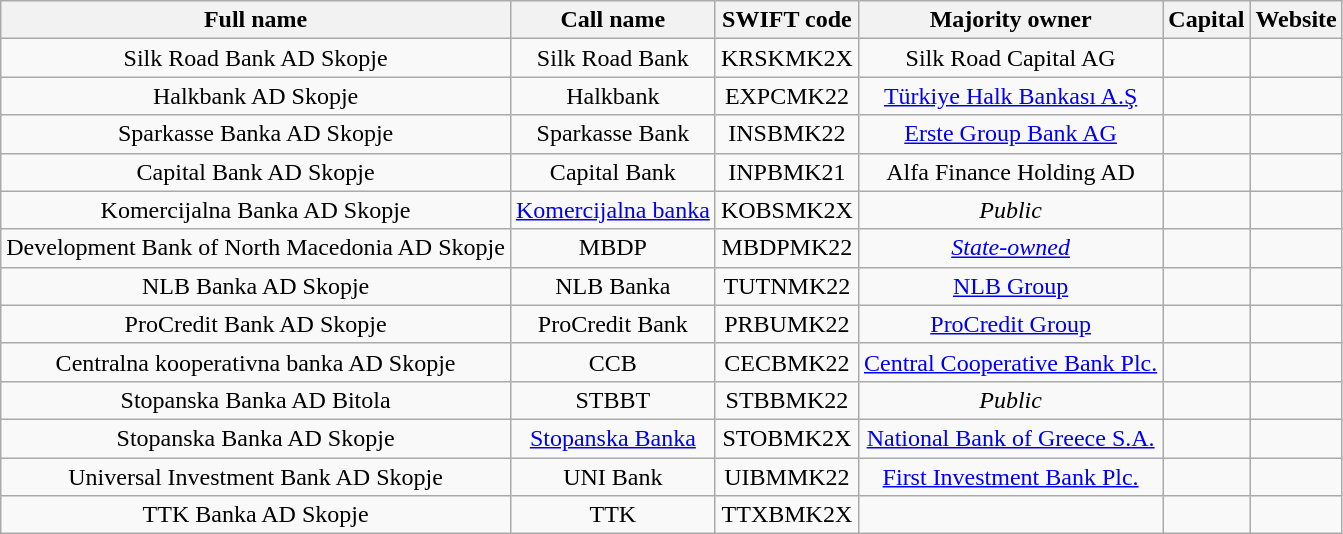<table class="wikitable sortable" style="text-align:center">
<tr>
<th>Full name</th>
<th>Call name</th>
<th>SWIFT code</th>
<th>Majority owner</th>
<th>Capital</th>
<th>Website</th>
</tr>
<tr>
<td>Silk Road Bank AD Skopje</td>
<td>Silk Road Bank</td>
<td>KRSKMK2X</td>
<td>Silk Road Capital AG</td>
<td></td>
<td></td>
</tr>
<tr>
<td>Halkbank AD Skopje</td>
<td>Halkbank</td>
<td>EXPCMK22</td>
<td><a href='#'>Türkiye Halk Bankası A.Ş</a></td>
<td></td>
<td></td>
</tr>
<tr>
<td>Sparkasse Banka AD Skopje</td>
<td>Sparkasse Bank</td>
<td>INSBMK22</td>
<td><a href='#'>Erste Group Bank AG</a></td>
<td></td>
<td></td>
</tr>
<tr>
<td>Capital Bank AD Skopje</td>
<td>Capital Bank</td>
<td>INPBMK21</td>
<td>Alfa Finance Holding AD</td>
<td></td>
<td></td>
</tr>
<tr>
<td>Komercijalna Banka AD Skopje</td>
<td><a href='#'>Komercijalna banka</a></td>
<td>KOBSMK2X</td>
<td><em>Public</em></td>
<td></td>
<td></td>
</tr>
<tr>
<td>Development Bank of North Macedonia AD Skopje</td>
<td>MBDP</td>
<td>MBDPMK22</td>
<td><em><a href='#'>State-owned</a></em></td>
<td></td>
<td></td>
</tr>
<tr>
<td>NLB Banka AD Skopje</td>
<td>NLB Banka</td>
<td>TUTNMK22</td>
<td><a href='#'>NLB Group</a></td>
<td></td>
<td></td>
</tr>
<tr>
<td>ProCredit Bank AD Skopje</td>
<td>ProCredit Bank</td>
<td>PRBUMK22</td>
<td><a href='#'>ProCredit Group</a></td>
<td></td>
<td></td>
</tr>
<tr>
<td>Centralna kooperativna banka AD Skopje</td>
<td>CCB</td>
<td>CECBMK22</td>
<td><a href='#'>Central Cooperative Bank Plc.</a></td>
<td></td>
<td></td>
</tr>
<tr>
<td>Stopanska Banka AD Bitola</td>
<td>STBBT</td>
<td>STBBMK22</td>
<td><em>Public</em></td>
<td></td>
<td></td>
</tr>
<tr>
<td>Stopanska Banka AD Skopje</td>
<td><a href='#'>Stopanska Banka</a></td>
<td>STOBMK2X</td>
<td><a href='#'>National Bank of Greece S.A.</a></td>
<td></td>
<td></td>
</tr>
<tr>
<td>Universal Investment Bank AD Skopje</td>
<td>UNI Bank</td>
<td>UIBMMK22</td>
<td><a href='#'>First Investment Bank Plc.</a></td>
<td></td>
<td></td>
</tr>
<tr>
<td>TTK Banka AD Skopje</td>
<td>TTK</td>
<td>TTXBMK2X</td>
<td></td>
<td></td>
<td></td>
</tr>
</table>
